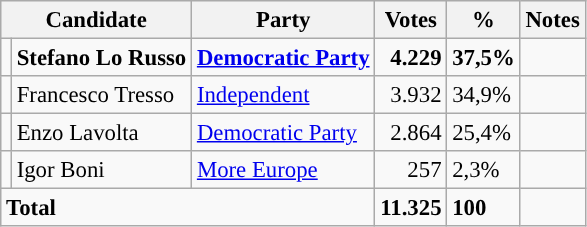<table class="wikitable" style="font-size:95%">
<tr style="background:#efefef;">
<th colspan=2>Candidate</th>
<th>Party</th>
<th>Votes</th>
<th>%</th>
<th>Notes</th>
</tr>
<tr>
<td></td>
<td><strong>Stefano Lo Russo</strong></td>
<td><strong><a href='#'>Democratic Party</a></strong></td>
<td align=right><strong>4.229</strong></td>
<td><strong>37,5%</strong></td>
<td></td>
</tr>
<tr>
<td></td>
<td>Francesco Tresso</td>
<td><a href='#'>Independent</a></td>
<td align=right>3.932</td>
<td>34,9%</td>
<td></td>
</tr>
<tr>
<td></td>
<td>Enzo Lavolta</td>
<td><a href='#'>Democratic Party</a></td>
<td align=right>2.864</td>
<td>25,4%</td>
<td></td>
</tr>
<tr>
<td></td>
<td>Igor Boni</td>
<td><a href='#'>More Europe</a></td>
<td align=right>257</td>
<td>2,3%</td>
<td></td>
</tr>
<tr>
<td align="left" colspan=3><strong>Total</strong></td>
<td align="right"><strong>11.325</strong></td>
<td><strong>100</strong></td>
<td align="right"></td>
</tr>
</table>
